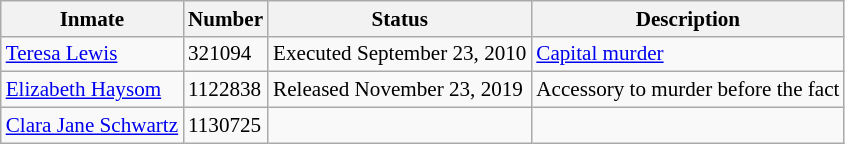<table class="wikitable sortable"  style="font-size:88%">
<tr>
<th>Inmate</th>
<th>Number</th>
<th>Status</th>
<th>Description</th>
</tr>
<tr>
<td><a href='#'>Teresa Lewis</a></td>
<td>321094</td>
<td>Executed September 23, 2010</td>
<td><a href='#'>Capital murder</a></td>
</tr>
<tr>
<td><a href='#'>Elizabeth Haysom</a></td>
<td>1122838</td>
<td>Released November 23, 2019</td>
<td>Accessory to murder before the fact</td>
</tr>
<tr>
<td><a href='#'>Clara Jane Schwartz</a></td>
<td>1130725</td>
<td></td>
<td></td>
</tr>
</table>
